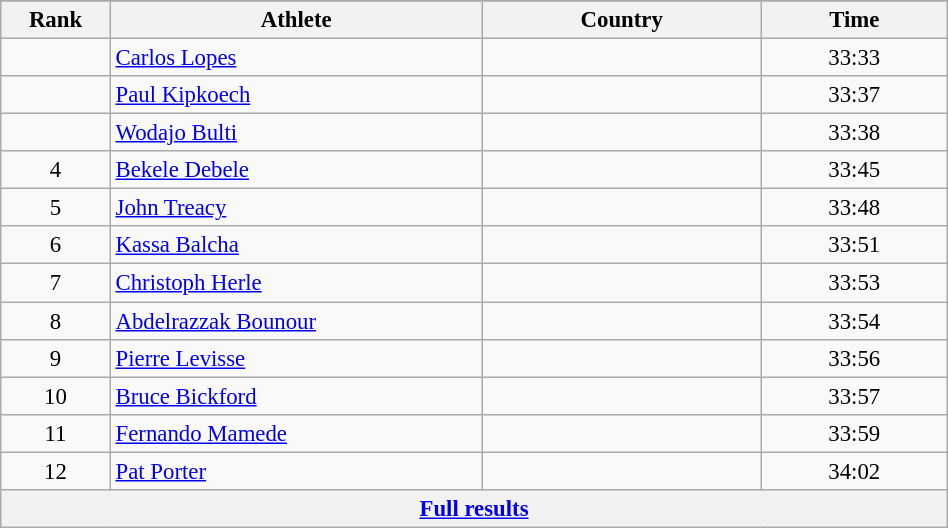<table class="wikitable sortable" style=" text-align:center; font-size:95%;" width="50%">
<tr>
</tr>
<tr>
<th width=5%>Rank</th>
<th width=20%>Athlete</th>
<th width=15%>Country</th>
<th width=10%>Time</th>
</tr>
<tr>
<td align=center></td>
<td align=left><a href='#'>Carlos Lopes</a></td>
<td align=left></td>
<td>33:33</td>
</tr>
<tr>
<td align=center></td>
<td align=left><a href='#'>Paul Kipkoech</a></td>
<td align=left></td>
<td>33:37</td>
</tr>
<tr>
<td align=center></td>
<td align=left><a href='#'>Wodajo Bulti</a></td>
<td align=left></td>
<td>33:38</td>
</tr>
<tr>
<td align=center>4</td>
<td align=left><a href='#'>Bekele Debele</a></td>
<td align=left></td>
<td>33:45</td>
</tr>
<tr>
<td align=center>5</td>
<td align=left><a href='#'>John Treacy</a></td>
<td align=left></td>
<td>33:48</td>
</tr>
<tr>
<td align=center>6</td>
<td align=left><a href='#'>Kassa Balcha</a></td>
<td align=left></td>
<td>33:51</td>
</tr>
<tr>
<td align=center>7</td>
<td align=left><a href='#'>Christoph Herle</a></td>
<td align=left></td>
<td>33:53</td>
</tr>
<tr>
<td align=center>8</td>
<td align=left><a href='#'>Abdelrazzak Bounour</a></td>
<td align=left></td>
<td>33:54</td>
</tr>
<tr>
<td align=center>9</td>
<td align=left><a href='#'>Pierre Levisse</a></td>
<td align=left></td>
<td>33:56</td>
</tr>
<tr>
<td align=center>10</td>
<td align=left><a href='#'>Bruce Bickford</a></td>
<td align=left></td>
<td>33:57</td>
</tr>
<tr>
<td align=center>11</td>
<td align=left><a href='#'>Fernando Mamede</a></td>
<td align=left></td>
<td>33:59</td>
</tr>
<tr>
<td align=center>12</td>
<td align=left><a href='#'>Pat Porter</a></td>
<td align=left></td>
<td>34:02</td>
</tr>
<tr class="sortbottom">
<th colspan=4 align=center><a href='#'>Full results</a></th>
</tr>
</table>
